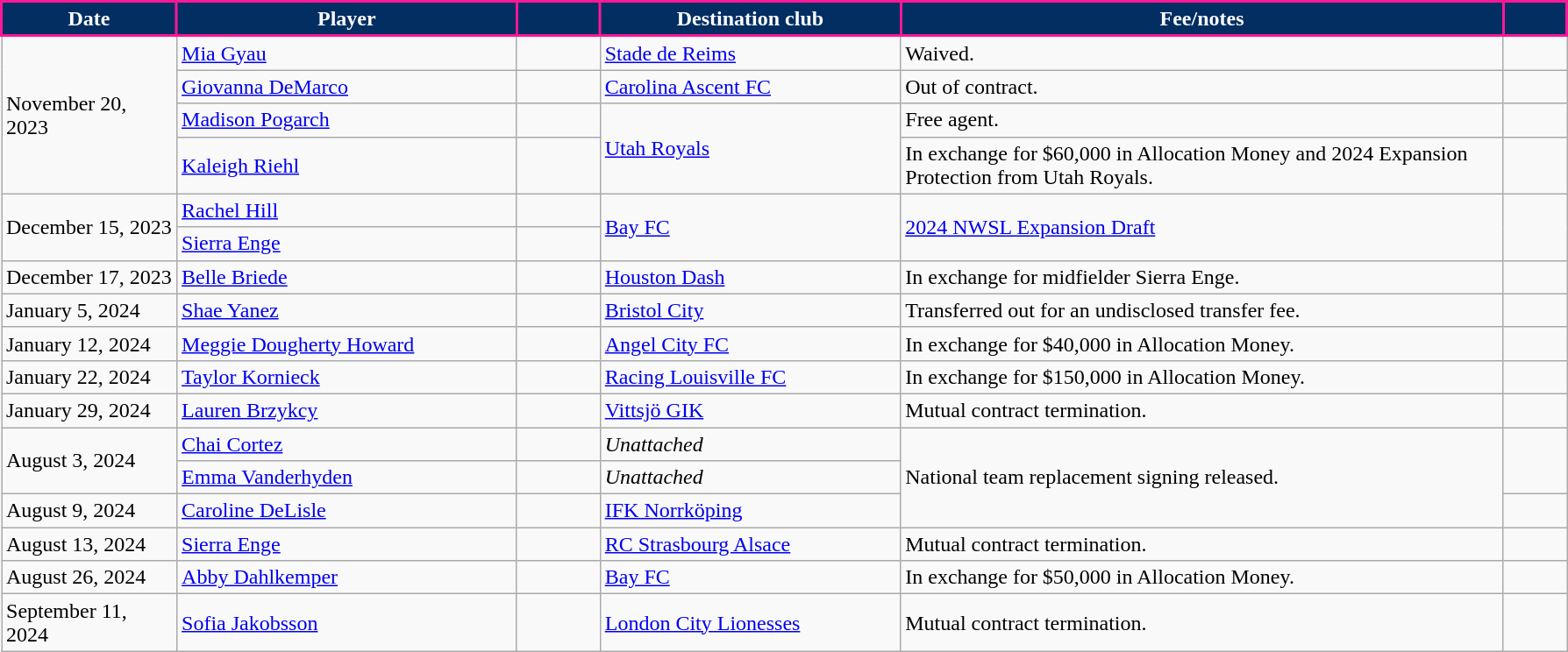<table class="wikitable">
<tr>
<th style="background:#032E62; color:white; border:2px solid #FC1896; width:125px;" scope="col">Date</th>
<th style="background:#032E62; color:white; border:2px solid #FC1896; width:250px;" scope="col">Player</th>
<th style="background:#032E62; color:white; border:2px solid #FC1896; width:55px;" scope="col"></th>
<th style="background:#032E62; color:white; border:2px solid #FC1896; width:220px;" scope="col">Destination club</th>
<th style="background:#032E62; color:white; border:2px solid #FC1896; width:450px;" scope="col">Fee/notes</th>
<th style="background:#032E62; color:white; border:2px solid #FC1896; width:40px;" scope="col"></th>
</tr>
<tr>
<td rowspan="4">November 20, 2023</td>
<td> <a href='#'>Mia Gyau</a></td>
<td></td>
<td> <a href='#'>Stade de Reims</a></td>
<td>Waived.</td>
<td></td>
</tr>
<tr>
<td> <a href='#'>Giovanna DeMarco</a></td>
<td></td>
<td> <a href='#'>Carolina Ascent FC</a></td>
<td>Out of contract.</td>
<td></td>
</tr>
<tr>
<td> <a href='#'>Madison Pogarch</a></td>
<td></td>
<td rowspan="2"> <a href='#'>Utah Royals</a></td>
<td>Free agent.</td>
<td></td>
</tr>
<tr>
<td> <a href='#'>Kaleigh Riehl</a></td>
<td></td>
<td>In exchange for $60,000 in Allocation Money and 2024 Expansion Protection from Utah Royals.</td>
<td></td>
</tr>
<tr>
<td rowspan="2">December 15, 2023</td>
<td> <a href='#'>Rachel Hill</a></td>
<td></td>
<td rowspan="2"> <a href='#'>Bay FC</a></td>
<td rowspan="2"><a href='#'>2024 NWSL Expansion Draft</a></td>
<td rowspan="2"></td>
</tr>
<tr>
<td> <a href='#'>Sierra Enge</a></td>
<td></td>
</tr>
<tr>
<td>December 17, 2023</td>
<td> <a href='#'>Belle Briede</a></td>
<td></td>
<td> <a href='#'>Houston Dash</a></td>
<td>In exchange for midfielder Sierra Enge.</td>
<td></td>
</tr>
<tr>
<td>January 5, 2024</td>
<td> <a href='#'>Shae Yanez</a></td>
<td></td>
<td> <a href='#'>Bristol City</a></td>
<td>Transferred out for an undisclosed transfer fee.</td>
<td></td>
</tr>
<tr>
<td>January 12, 2024</td>
<td> <a href='#'>Meggie Dougherty Howard</a></td>
<td></td>
<td> <a href='#'>Angel City FC</a></td>
<td>In exchange for $40,000 in Allocation Money.</td>
<td></td>
</tr>
<tr>
<td>January 22, 2024</td>
<td> <a href='#'>Taylor Kornieck</a></td>
<td></td>
<td> <a href='#'>Racing Louisville FC</a></td>
<td>In exchange for $150,000 in Allocation Money.</td>
<td></td>
</tr>
<tr>
<td>January 29, 2024</td>
<td> <a href='#'>Lauren Brzykcy</a></td>
<td></td>
<td> <a href='#'>Vittsjö GIK</a></td>
<td>Mutual contract termination.</td>
<td></td>
</tr>
<tr>
<td rowspan="2">August 3, 2024</td>
<td> <a href='#'>Chai Cortez</a></td>
<td></td>
<td><em>Unattached</em></td>
<td rowspan="3">National team replacement signing released.</td>
<td rowspan="2"></td>
</tr>
<tr>
<td> <a href='#'>Emma Vanderhyden</a></td>
<td></td>
<td><em>Unattached</em></td>
</tr>
<tr>
<td>August 9, 2024</td>
<td> <a href='#'>Caroline DeLisle</a></td>
<td></td>
<td> <a href='#'>IFK Norrköping</a></td>
<td></td>
</tr>
<tr>
<td>August 13, 2024</td>
<td> <a href='#'>Sierra Enge</a></td>
<td></td>
<td> <a href='#'>RC Strasbourg Alsace</a></td>
<td>Mutual contract termination.</td>
<td></td>
</tr>
<tr>
<td>August 26, 2024</td>
<td> <a href='#'>Abby Dahlkemper</a></td>
<td></td>
<td> <a href='#'>Bay FC</a></td>
<td>In exchange for $50,000 in Allocation Money.</td>
<td></td>
</tr>
<tr>
<td>September 11, 2024</td>
<td> <a href='#'>Sofia Jakobsson</a></td>
<td></td>
<td> <a href='#'>London City Lionesses</a></td>
<td>Mutual contract termination.</td>
<td></td>
</tr>
</table>
